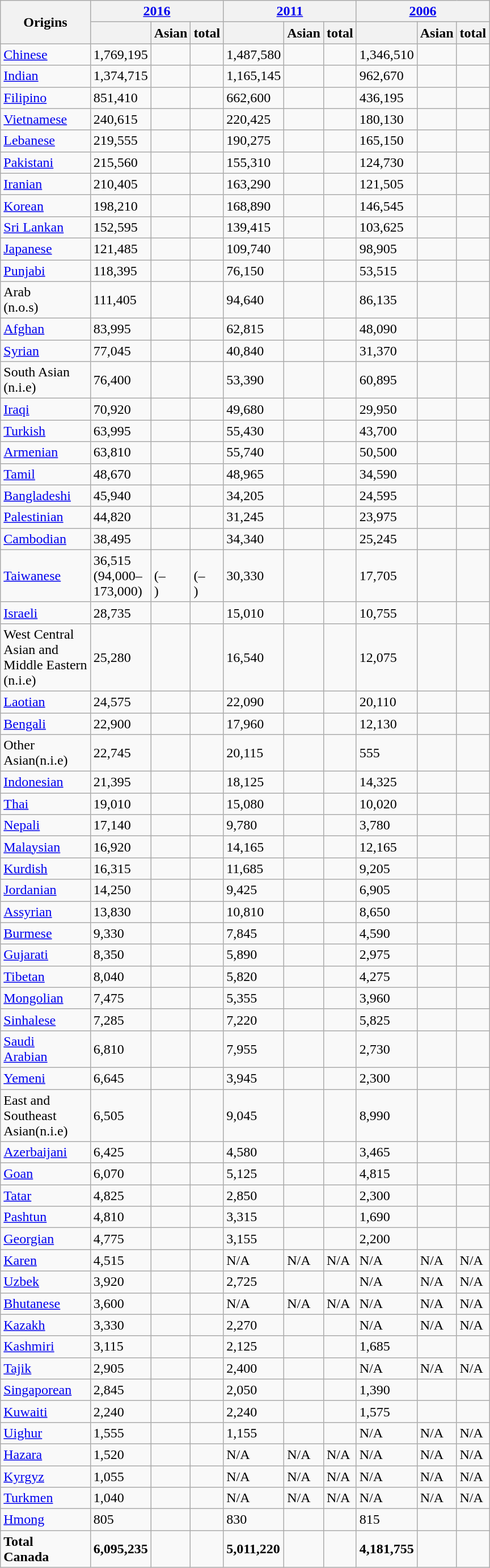<table class="wikitable collapsible sortable">
<tr>
<th rowspan="2">Origins</th>
<th colspan="3"><a href='#'>2016</a></th>
<th colspan="3"><a href='#'>2011</a></th>
<th colspan="3"><a href='#'>2006</a></th>
</tr>
<tr>
<th><a href='#'></a></th>
<th> Asian </th>
<th> total </th>
<th></th>
<th> Asian </th>
<th> total </th>
<th></th>
<th> Asian </th>
<th> total </th>
</tr>
<tr>
<td><a href='#'>Chinese</a></td>
<td>1,769,195</td>
<td></td>
<td></td>
<td>1,487,580</td>
<td></td>
<td></td>
<td>1,346,510</td>
<td></td>
<td></td>
</tr>
<tr>
<td><a href='#'>Indian</a></td>
<td>1,374,715</td>
<td></td>
<td></td>
<td>1,165,145</td>
<td></td>
<td></td>
<td>962,670</td>
<td></td>
<td></td>
</tr>
<tr>
<td><a href='#'>Filipino</a></td>
<td>851,410</td>
<td></td>
<td></td>
<td>662,600</td>
<td></td>
<td></td>
<td>436,195</td>
<td></td>
<td></td>
</tr>
<tr>
<td><a href='#'>Vietnamese</a></td>
<td>240,615</td>
<td></td>
<td></td>
<td>220,425</td>
<td></td>
<td></td>
<td>180,130</td>
<td></td>
<td></td>
</tr>
<tr>
<td><a href='#'>Lebanese</a></td>
<td>219,555</td>
<td></td>
<td></td>
<td>190,275</td>
<td></td>
<td></td>
<td>165,150</td>
<td></td>
<td></td>
</tr>
<tr>
<td><a href='#'>Pakistani</a></td>
<td>215,560</td>
<td></td>
<td></td>
<td>155,310</td>
<td></td>
<td></td>
<td>124,730</td>
<td></td>
<td></td>
</tr>
<tr>
<td><a href='#'>Iranian</a></td>
<td>210,405</td>
<td></td>
<td></td>
<td>163,290</td>
<td></td>
<td></td>
<td>121,505</td>
<td></td>
<td></td>
</tr>
<tr>
<td><a href='#'>Korean</a></td>
<td>198,210</td>
<td></td>
<td></td>
<td>168,890</td>
<td></td>
<td></td>
<td>146,545</td>
<td></td>
<td></td>
</tr>
<tr>
<td><a href='#'>Sri Lankan</a></td>
<td>152,595</td>
<td></td>
<td></td>
<td>139,415</td>
<td></td>
<td></td>
<td>103,625</td>
<td></td>
<td></td>
</tr>
<tr>
<td><a href='#'>Japanese</a></td>
<td>121,485</td>
<td></td>
<td></td>
<td>109,740</td>
<td></td>
<td></td>
<td>98,905</td>
<td></td>
<td></td>
</tr>
<tr>
<td><a href='#'>Punjabi</a></td>
<td>118,395</td>
<td></td>
<td></td>
<td>76,150</td>
<td></td>
<td></td>
<td>53,515</td>
<td></td>
<td></td>
</tr>
<tr>
<td>Arab<br>(n.o.s)</td>
<td>111,405</td>
<td></td>
<td></td>
<td>94,640</td>
<td></td>
<td></td>
<td>86,135</td>
<td></td>
<td></td>
</tr>
<tr>
<td><a href='#'>Afghan</a></td>
<td>83,995</td>
<td></td>
<td></td>
<td>62,815</td>
<td></td>
<td></td>
<td>48,090</td>
<td></td>
<td></td>
</tr>
<tr>
<td><a href='#'>Syrian</a></td>
<td>77,045</td>
<td></td>
<td></td>
<td>40,840</td>
<td></td>
<td></td>
<td>31,370</td>
<td></td>
<td></td>
</tr>
<tr>
<td>South Asian<br>(n.i.e)</td>
<td>76,400</td>
<td></td>
<td></td>
<td>53,390</td>
<td></td>
<td></td>
<td>60,895</td>
<td></td>
<td></td>
</tr>
<tr>
<td><a href='#'>Iraqi</a></td>
<td>70,920</td>
<td></td>
<td></td>
<td>49,680</td>
<td></td>
<td></td>
<td>29,950</td>
<td></td>
<td></td>
</tr>
<tr>
<td><a href='#'>Turkish</a></td>
<td>63,995</td>
<td></td>
<td></td>
<td>55,430</td>
<td></td>
<td></td>
<td>43,700</td>
<td></td>
<td></td>
</tr>
<tr>
<td><a href='#'>Armenian</a></td>
<td>63,810</td>
<td></td>
<td></td>
<td>55,740</td>
<td></td>
<td></td>
<td>50,500</td>
<td></td>
<td></td>
</tr>
<tr>
<td><a href='#'>Tamil</a></td>
<td>48,670</td>
<td></td>
<td></td>
<td>48,965</td>
<td></td>
<td></td>
<td>34,590</td>
<td></td>
<td></td>
</tr>
<tr>
<td><a href='#'>Bangladeshi</a></td>
<td>45,940</td>
<td></td>
<td></td>
<td>34,205</td>
<td></td>
<td></td>
<td>24,595</td>
<td></td>
<td></td>
</tr>
<tr>
<td><a href='#'>Palestinian</a></td>
<td>44,820</td>
<td></td>
<td></td>
<td>31,245</td>
<td></td>
<td></td>
<td>23,975</td>
<td></td>
<td></td>
</tr>
<tr>
<td><a href='#'>Cambodian</a></td>
<td>38,495</td>
<td></td>
<td></td>
<td>34,340</td>
<td></td>
<td></td>
<td>25,245</td>
<td></td>
<td></td>
</tr>
<tr>
<td><a href='#'>Taiwanese</a></td>
<td>36,515<br>(94,000–<br>173,000)</td>
<td><br>(–<br>)</td>
<td><br>(–<br>)</td>
<td>30,330</td>
<td></td>
<td></td>
<td>17,705</td>
<td></td>
<td></td>
</tr>
<tr>
<td><a href='#'>Israeli</a></td>
<td>28,735</td>
<td></td>
<td></td>
<td>15,010</td>
<td></td>
<td></td>
<td>10,755</td>
<td></td>
<td></td>
</tr>
<tr>
<td>West Central<br>Asian and<br>Middle Eastern<br>(n.i.e)</td>
<td>25,280</td>
<td></td>
<td></td>
<td>16,540</td>
<td></td>
<td></td>
<td>12,075</td>
<td></td>
<td></td>
</tr>
<tr>
<td><a href='#'>Laotian</a></td>
<td>24,575</td>
<td></td>
<td></td>
<td>22,090</td>
<td></td>
<td></td>
<td>20,110</td>
<td></td>
<td></td>
</tr>
<tr>
<td><a href='#'>Bengali</a></td>
<td>22,900</td>
<td></td>
<td></td>
<td>17,960</td>
<td></td>
<td></td>
<td>12,130</td>
<td></td>
<td></td>
</tr>
<tr>
<td>Other<br>Asian(n.i.e)</td>
<td>22,745</td>
<td></td>
<td></td>
<td>20,115</td>
<td></td>
<td></td>
<td>555</td>
<td></td>
<td></td>
</tr>
<tr>
<td><a href='#'>Indonesian</a></td>
<td>21,395</td>
<td></td>
<td></td>
<td>18,125</td>
<td></td>
<td></td>
<td>14,325</td>
<td></td>
<td></td>
</tr>
<tr>
<td><a href='#'>Thai</a></td>
<td>19,010</td>
<td></td>
<td></td>
<td>15,080</td>
<td></td>
<td></td>
<td>10,020</td>
<td></td>
<td></td>
</tr>
<tr>
<td><a href='#'>Nepali</a></td>
<td>17,140</td>
<td></td>
<td></td>
<td>9,780</td>
<td></td>
<td></td>
<td>3,780</td>
<td></td>
<td></td>
</tr>
<tr>
<td><a href='#'>Malaysian</a></td>
<td>16,920</td>
<td></td>
<td></td>
<td>14,165</td>
<td></td>
<td></td>
<td>12,165</td>
<td></td>
<td></td>
</tr>
<tr>
<td><a href='#'>Kurdish</a></td>
<td>16,315</td>
<td></td>
<td></td>
<td>11,685</td>
<td></td>
<td></td>
<td>9,205</td>
<td></td>
<td></td>
</tr>
<tr>
<td><a href='#'>Jordanian</a></td>
<td>14,250</td>
<td></td>
<td></td>
<td>9,425</td>
<td></td>
<td></td>
<td>6,905</td>
<td></td>
<td></td>
</tr>
<tr>
<td><a href='#'>Assyrian</a></td>
<td>13,830</td>
<td></td>
<td></td>
<td>10,810</td>
<td></td>
<td></td>
<td>8,650</td>
<td></td>
<td></td>
</tr>
<tr>
<td><a href='#'>Burmese</a></td>
<td>9,330</td>
<td></td>
<td></td>
<td>7,845</td>
<td></td>
<td></td>
<td>4,590</td>
<td></td>
<td></td>
</tr>
<tr>
<td><a href='#'>Gujarati</a></td>
<td>8,350</td>
<td></td>
<td></td>
<td>5,890</td>
<td></td>
<td></td>
<td>2,975</td>
<td></td>
<td></td>
</tr>
<tr>
<td><a href='#'>Tibetan</a></td>
<td>8,040</td>
<td></td>
<td></td>
<td>5,820</td>
<td></td>
<td></td>
<td>4,275</td>
<td></td>
<td></td>
</tr>
<tr>
<td><a href='#'>Mongolian</a></td>
<td>7,475</td>
<td></td>
<td></td>
<td>5,355</td>
<td></td>
<td></td>
<td>3,960</td>
<td></td>
<td></td>
</tr>
<tr>
<td><a href='#'>Sinhalese</a></td>
<td>7,285</td>
<td></td>
<td></td>
<td>7,220</td>
<td></td>
<td></td>
<td>5,825</td>
<td></td>
<td></td>
</tr>
<tr>
<td><a href='#'>Saudi<br>Arabian</a></td>
<td>6,810</td>
<td></td>
<td></td>
<td>7,955</td>
<td></td>
<td></td>
<td>2,730</td>
<td></td>
<td></td>
</tr>
<tr>
<td><a href='#'>Yemeni</a></td>
<td>6,645</td>
<td></td>
<td></td>
<td>3,945</td>
<td></td>
<td></td>
<td>2,300</td>
<td></td>
<td></td>
</tr>
<tr>
<td>East and<br>Southeast<br>Asian(n.i.e)</td>
<td>6,505</td>
<td></td>
<td></td>
<td>9,045</td>
<td></td>
<td></td>
<td>8,990</td>
<td></td>
<td></td>
</tr>
<tr>
<td><a href='#'>Azerbaijani</a></td>
<td>6,425</td>
<td></td>
<td></td>
<td>4,580</td>
<td></td>
<td></td>
<td>3,465</td>
<td></td>
<td></td>
</tr>
<tr>
<td><a href='#'>Goan</a></td>
<td>6,070</td>
<td></td>
<td></td>
<td>5,125</td>
<td></td>
<td></td>
<td>4,815</td>
<td></td>
<td></td>
</tr>
<tr>
<td><a href='#'>Tatar</a></td>
<td>4,825</td>
<td></td>
<td></td>
<td>2,850</td>
<td></td>
<td></td>
<td>2,300</td>
<td></td>
<td></td>
</tr>
<tr>
<td><a href='#'>Pashtun</a></td>
<td>4,810</td>
<td></td>
<td></td>
<td>3,315</td>
<td></td>
<td></td>
<td>1,690</td>
<td></td>
<td></td>
</tr>
<tr>
<td><a href='#'>Georgian</a></td>
<td>4,775</td>
<td></td>
<td></td>
<td>3,155</td>
<td></td>
<td></td>
<td>2,200</td>
<td></td>
<td></td>
</tr>
<tr>
<td><a href='#'>Karen</a></td>
<td>4,515</td>
<td></td>
<td></td>
<td>N/A</td>
<td>N/A</td>
<td>N/A</td>
<td>N/A</td>
<td>N/A</td>
<td>N/A</td>
</tr>
<tr>
<td><a href='#'>Uzbek</a></td>
<td>3,920</td>
<td></td>
<td></td>
<td>2,725</td>
<td></td>
<td></td>
<td>N/A</td>
<td>N/A</td>
<td>N/A</td>
</tr>
<tr>
<td><a href='#'>Bhutanese</a></td>
<td>3,600</td>
<td></td>
<td></td>
<td>N/A</td>
<td>N/A</td>
<td>N/A</td>
<td>N/A</td>
<td>N/A</td>
<td>N/A</td>
</tr>
<tr>
<td><a href='#'>Kazakh</a></td>
<td>3,330</td>
<td></td>
<td></td>
<td>2,270</td>
<td></td>
<td></td>
<td>N/A</td>
<td>N/A</td>
<td>N/A</td>
</tr>
<tr>
<td><a href='#'>Kashmiri</a></td>
<td>3,115</td>
<td></td>
<td></td>
<td>2,125</td>
<td></td>
<td></td>
<td>1,685</td>
<td></td>
<td></td>
</tr>
<tr>
<td><a href='#'>Tajik</a></td>
<td>2,905</td>
<td></td>
<td></td>
<td>2,400</td>
<td></td>
<td></td>
<td>N/A</td>
<td>N/A</td>
<td>N/A</td>
</tr>
<tr>
<td><a href='#'>Singaporean</a></td>
<td>2,845</td>
<td></td>
<td></td>
<td>2,050</td>
<td></td>
<td></td>
<td>1,390</td>
<td></td>
<td></td>
</tr>
<tr>
<td><a href='#'>Kuwaiti</a></td>
<td>2,240</td>
<td></td>
<td></td>
<td>2,240</td>
<td></td>
<td></td>
<td>1,575</td>
<td></td>
<td></td>
</tr>
<tr>
<td><a href='#'>Uighur</a></td>
<td>1,555</td>
<td></td>
<td></td>
<td>1,155</td>
<td></td>
<td></td>
<td>N/A</td>
<td>N/A</td>
<td>N/A</td>
</tr>
<tr>
<td><a href='#'>Hazara</a></td>
<td>1,520</td>
<td></td>
<td></td>
<td>N/A</td>
<td>N/A</td>
<td>N/A</td>
<td>N/A</td>
<td>N/A</td>
<td>N/A</td>
</tr>
<tr>
<td><a href='#'>Kyrgyz</a></td>
<td>1,055</td>
<td></td>
<td></td>
<td>N/A</td>
<td>N/A</td>
<td>N/A</td>
<td>N/A</td>
<td>N/A</td>
<td>N/A</td>
</tr>
<tr>
<td><a href='#'>Turkmen</a></td>
<td>1,040</td>
<td></td>
<td></td>
<td>N/A</td>
<td>N/A</td>
<td>N/A</td>
<td>N/A</td>
<td>N/A</td>
<td>N/A</td>
</tr>
<tr>
<td><a href='#'>Hmong</a></td>
<td>805</td>
<td></td>
<td></td>
<td>830</td>
<td></td>
<td></td>
<td>815</td>
<td></td>
<td></td>
</tr>
<tr>
<td> <strong>Total<br>Canada</strong></td>
<td><strong>6,095,235</strong></td>
<td><strong></strong></td>
<td><strong></strong></td>
<td><strong>5,011,220</strong></td>
<td><strong></strong></td>
<td><strong></strong></td>
<td><strong>4,181,755</strong></td>
<td><strong></strong></td>
<td><strong></strong></td>
</tr>
</table>
